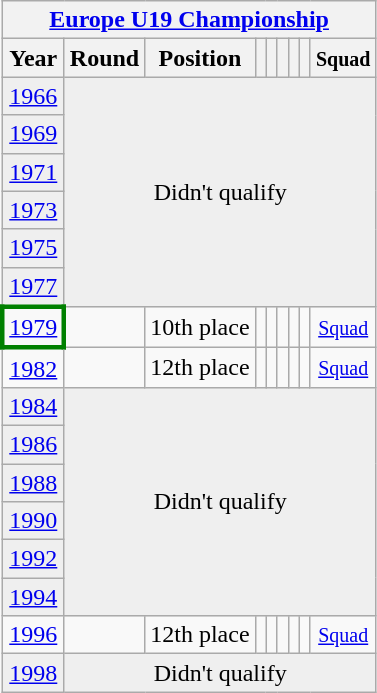<table class="wikitable" style="text-align: center;">
<tr>
<th colspan=9><a href='#'>Europe U19 Championship</a></th>
</tr>
<tr>
<th>Year</th>
<th>Round</th>
<th>Position</th>
<th></th>
<th></th>
<th></th>
<th></th>
<th></th>
<th><small>Squad</small></th>
</tr>
<tr bgcolor="efefef">
<td> <a href='#'>1966</a></td>
<td Colspan=9 rowspan=6>Didn't qualify</td>
</tr>
<tr bgcolor="efefef">
<td> <a href='#'>1969</a></td>
</tr>
<tr bgcolor="efefef">
<td> <a href='#'>1971</a></td>
</tr>
<tr bgcolor="efefef">
<td> <a href='#'>1973</a></td>
</tr>
<tr bgcolor="efefef">
<td> <a href='#'>1975</a></td>
</tr>
<tr bgcolor="efefef">
<td> <a href='#'>1977</a></td>
</tr>
<tr>
<td style="border:3px solid green"> <a href='#'>1979</a></td>
<td></td>
<td>10th place</td>
<td></td>
<td></td>
<td></td>
<td></td>
<td></td>
<td><small><a href='#'>Squad</a></small></td>
</tr>
<tr>
<td> <a href='#'>1982</a></td>
<td></td>
<td>12th place</td>
<td></td>
<td></td>
<td></td>
<td></td>
<td></td>
<td><small><a href='#'>Squad</a></small></td>
</tr>
<tr bgcolor="efefef">
<td> <a href='#'>1984</a></td>
<td colspan=9 rowspan=6>Didn't qualify</td>
</tr>
<tr bgcolor="efefef">
<td> <a href='#'>1986</a></td>
</tr>
<tr bgcolor="efefef">
<td> <a href='#'>1988</a></td>
</tr>
<tr bgcolor="efefef">
<td> <a href='#'>1990</a></td>
</tr>
<tr bgcolor="efefef">
<td> <a href='#'>1992</a></td>
</tr>
<tr bgcolor="efefef">
<td> <a href='#'>1994</a></td>
</tr>
<tr>
<td> <a href='#'>1996</a></td>
<td></td>
<td>12th place</td>
<td></td>
<td></td>
<td></td>
<td></td>
<td></td>
<td><small><a href='#'>Squad</a></small></td>
</tr>
<tr bgcolor="efefef">
<td> <a href='#'>1998</a></td>
<td colspan=9>Didn't qualify</td>
</tr>
</table>
